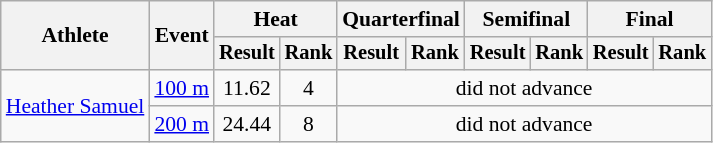<table class="wikitable" style="font-size:90%">
<tr>
<th rowspan="2">Athlete</th>
<th rowspan="2">Event</th>
<th colspan="2">Heat</th>
<th colspan="2">Quarterfinal</th>
<th colspan="2">Semifinal</th>
<th colspan="2">Final</th>
</tr>
<tr style="font-size:95%">
<th>Result</th>
<th>Rank</th>
<th>Result</th>
<th>Rank</th>
<th>Result</th>
<th>Rank</th>
<th>Result</th>
<th>Rank</th>
</tr>
<tr align=center>
<td align=left rowspan=2><a href='#'>Heather Samuel</a></td>
<td align=left><a href='#'>100 m</a></td>
<td>11.62</td>
<td>4</td>
<td colspan=6>did not advance</td>
</tr>
<tr align=center>
<td align=left><a href='#'>200 m</a></td>
<td>24.44</td>
<td>8</td>
<td colspan=6>did not advance</td>
</tr>
</table>
